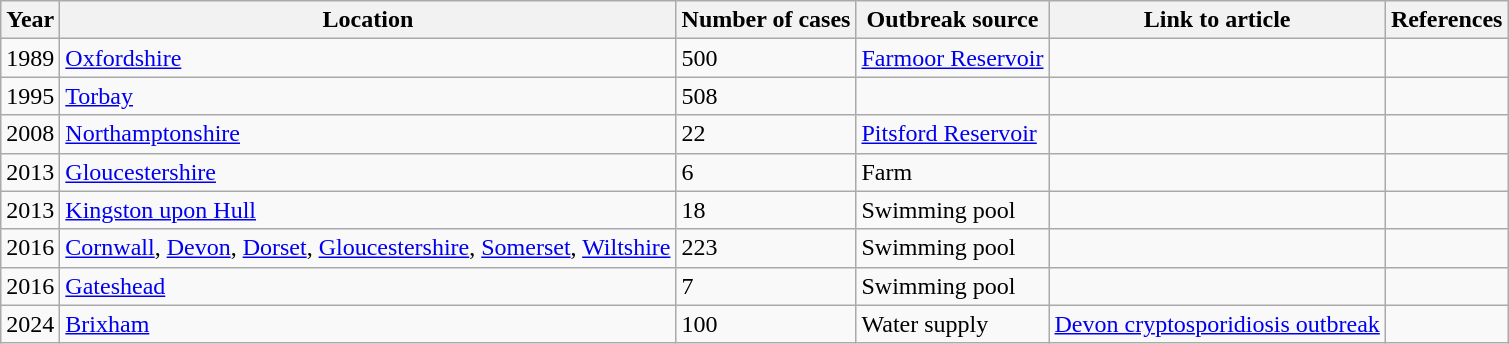<table class="wikitable sortable">
<tr>
<th>Year</th>
<th>Location</th>
<th>Number of cases</th>
<th>Outbreak source</th>
<th>Link to article</th>
<th>References</th>
</tr>
<tr>
<td>1989</td>
<td><a href='#'>Oxfordshire</a></td>
<td>500</td>
<td><a href='#'>Farmoor Reservoir</a></td>
<td></td>
<td></td>
</tr>
<tr>
<td>1995</td>
<td><a href='#'>Torbay</a></td>
<td>508</td>
<td></td>
<td></td>
<td></td>
</tr>
<tr>
<td>2008</td>
<td><a href='#'>Northamptonshire</a></td>
<td>22</td>
<td><a href='#'>Pitsford Reservoir</a></td>
<td></td>
<td></td>
</tr>
<tr>
<td>2013</td>
<td><a href='#'>Gloucestershire</a></td>
<td>6</td>
<td>Farm</td>
<td></td>
<td></td>
</tr>
<tr>
<td>2013</td>
<td><a href='#'>Kingston upon Hull</a></td>
<td>18</td>
<td>Swimming pool</td>
<td></td>
<td></td>
</tr>
<tr>
<td>2016</td>
<td><a href='#'>Cornwall</a>, <a href='#'>Devon</a>, <a href='#'>Dorset</a>, <a href='#'>Gloucestershire</a>, <a href='#'>Somerset</a>, <a href='#'>Wiltshire</a></td>
<td>223</td>
<td>Swimming pool</td>
<td></td>
<td></td>
</tr>
<tr>
<td>2016</td>
<td><a href='#'>Gateshead</a></td>
<td>7</td>
<td>Swimming pool</td>
<td></td>
<td></td>
</tr>
<tr>
<td>2024</td>
<td><a href='#'>Brixham</a></td>
<td>100</td>
<td>Water supply</td>
<td><a href='#'>Devon cryptosporidiosis outbreak</a></td>
<td></td>
</tr>
</table>
